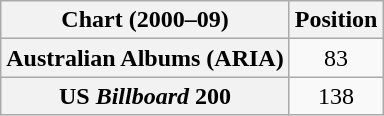<table class="wikitable plainrowheaders">
<tr>
<th scope="col">Chart (2000–09)</th>
<th scope="col">Position</th>
</tr>
<tr>
<th scope="row">Australian Albums (ARIA)</th>
<td align="center">83</td>
</tr>
<tr>
<th scope="row">US <em>Billboard</em> 200</th>
<td align="center">138</td>
</tr>
</table>
